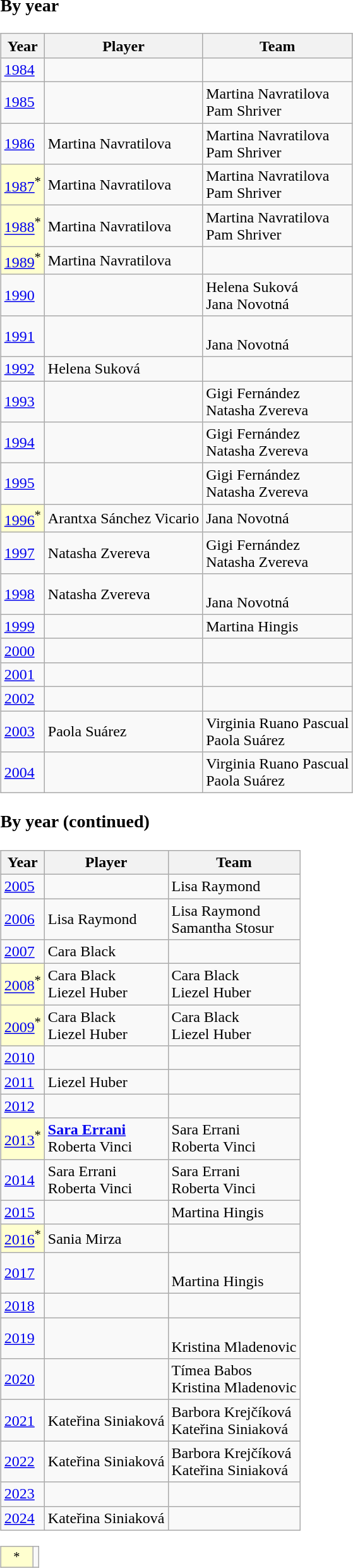<table>
<tr style="vertical-align:top">
<td><br><h3>By year</h3><table class="wikitable nowrap">
<tr>
<th scope="col">Year</th>
<th scope="col">Player</th>
<th scope="col">Team</th>
</tr>
<tr>
<td><a href='#'>1984</a></td>
<td></td>
<td><br></td>
</tr>
<tr>
<td><a href='#'>1985</a></td>
<td></td>
<td> Martina Navratilova <br> Pam Shriver </td>
</tr>
<tr>
<td><a href='#'>1986</a></td>
<td> Martina Navratilova </td>
<td> Martina Navratilova <br> Pam Shriver </td>
</tr>
<tr>
<td style="background:#ffffcf"><a href='#'>1987</a><sup>*</sup></td>
<td> Martina Navratilova </td>
<td> Martina Navratilova <br> Pam Shriver </td>
</tr>
<tr>
<td style="background:#ffffcf"><a href='#'>1988</a><sup>*</sup></td>
<td> Martina Navratilova </td>
<td> Martina Navratilova <br> Pam Shriver </td>
</tr>
<tr>
<td style="background:#ffffcf"><a href='#'>1989</a><sup>*</sup></td>
<td> Martina Navratilova </td>
<td><br></td>
</tr>
<tr>
<td><a href='#'>1990</a></td>
<td></td>
<td> Helena Suková <br> Jana Novotná </td>
</tr>
<tr>
<td><a href='#'>1991</a></td>
<td></td>
<td><br> Jana Novotná </td>
</tr>
<tr>
<td><a href='#'>1992</a></td>
<td> Helena Suková </td>
<td><br></td>
</tr>
<tr>
<td><a href='#'>1993</a></td>
<td></td>
<td> Gigi Fernández <br> Natasha Zvereva </td>
</tr>
<tr>
<td><a href='#'>1994</a></td>
<td></td>
<td> Gigi Fernández <br> Natasha Zvereva </td>
</tr>
<tr>
<td><a href='#'>1995</a></td>
<td></td>
<td> Gigi Fernández <br> Natasha Zvereva </td>
</tr>
<tr>
<td style="background:#ffffcf"><a href='#'>1996</a><sup>*</sup></td>
<td> Arantxa Sánchez Vicario </td>
<td> Jana Novotná <br></td>
</tr>
<tr>
<td><a href='#'>1997</a></td>
<td> Natasha Zvereva </td>
<td> Gigi Fernández <br> Natasha Zvereva </td>
</tr>
<tr>
<td><a href='#'>1998</a></td>
<td> Natasha Zvereva </td>
<td><br> Jana Novotná </td>
</tr>
<tr>
<td><a href='#'>1999</a></td>
<td></td>
<td> Martina Hingis <br></td>
</tr>
<tr>
<td><a href='#'>2000</a></td>
<td></td>
<td><br></td>
</tr>
<tr>
<td><a href='#'>2001</a></td>
<td></td>
<td><br></td>
</tr>
<tr>
<td><a href='#'>2002</a></td>
<td></td>
<td><br></td>
</tr>
<tr>
<td><a href='#'>2003</a></td>
<td> Paola Suárez </td>
<td> Virginia Ruano Pascual <br> Paola Suárez </td>
</tr>
<tr>
<td><a href='#'>2004</a></td>
<td></td>
<td> Virginia Ruano Pascual <br> Paola Suárez </td>
</tr>
</table>
<h3>By year (continued)</h3><table class="wikitable nowrap">
<tr>
<th scope="col">Year</th>
<th scope="col">Player</th>
<th scope="col">Team</th>
</tr>
<tr>
<td><a href='#'>2005</a></td>
<td></td>
<td> Lisa Raymond <br></td>
</tr>
<tr>
<td><a href='#'>2006</a></td>
<td> Lisa Raymond <br></td>
<td> Lisa Raymond <br> Samantha Stosur </td>
</tr>
<tr>
<td><a href='#'>2007</a></td>
<td> Cara Black <br></td>
<td><br></td>
</tr>
<tr>
<td style="background:#ffffcf"><a href='#'>2008</a><sup>*</sup></td>
<td> Cara Black <br> Liezel Huber </td>
<td> Cara Black <br> Liezel Huber </td>
</tr>
<tr>
<td style="background:#ffffcf"><a href='#'>2009</a><sup>*</sup></td>
<td> Cara Black <br> Liezel Huber </td>
<td> Cara Black <br> Liezel Huber </td>
</tr>
<tr>
<td><a href='#'>2010</a></td>
<td></td>
<td><br></td>
</tr>
<tr>
<td><a href='#'>2011</a></td>
<td> Liezel Huber </td>
<td><br></td>
</tr>
<tr>
<td><a href='#'>2012</a></td>
<td></td>
<td><br></td>
</tr>
<tr>
<td style="background:#ffffcf"><a href='#'>2013</a><sup>*</sup></td>
<td> <strong><a href='#'>Sara Errani</a></strong><br> Roberta Vinci </td>
<td> Sara Errani <br> Roberta Vinci </td>
</tr>
<tr>
<td><a href='#'>2014</a></td>
<td> Sara Errani <br> Roberta Vinci </td>
<td> Sara Errani <br> Roberta Vinci </td>
</tr>
<tr>
<td><a href='#'>2015</a></td>
<td></td>
<td> Martina Hingis <br></td>
</tr>
<tr>
<td style="background:#ffffcf"><a href='#'>2016</a><sup>*</sup></td>
<td> Sania Mirza </td>
<td><br></td>
</tr>
<tr>
<td><a href='#'>2017</a></td>
<td><br></td>
<td><br> Martina Hingis </td>
</tr>
<tr>
<td><a href='#'>2018</a></td>
<td><br></td>
<td><br></td>
</tr>
<tr>
<td><a href='#'>2019</a></td>
<td></td>
<td><br> Kristina Mladenovic </td>
</tr>
<tr>
<td><a href='#'>2020</a></td>
<td></td>
<td> Tímea Babos <br> Kristina Mladenovic </td>
</tr>
<tr>
<td><a href='#'>2021</a></td>
<td> Kateřina Siniaková </td>
<td> Barbora Krejčíková <br> Kateřina Siniaková </td>
</tr>
<tr>
<td><a href='#'>2022</a></td>
<td> Kateřina Siniaková </td>
<td> Barbora Krejčíková <br> Kateřina Siniaková </td>
</tr>
<tr>
<td><a href='#'>2023</a></td>
<td></td>
<td><br></td>
</tr>
<tr>
<td><a href='#'>2024</a></td>
<td> Kateřina Siniaková </td>
<td><br></td>
</tr>
</table>
<table class="wikitable" style="font-size:85%">
<tr>
<td style="text-align:center; width:2em; background:#ffffcf;">*</td>
<td></td>
</tr>
</table>
</td>
</tr>
</table>
